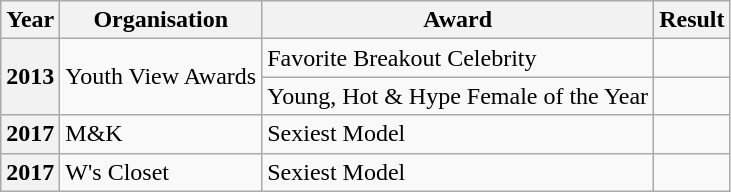<table class="wikitable plainrowheaders">
<tr>
<th scope="col">Year</th>
<th scope="col">Organisation</th>
<th scope="col">Award</th>
<th scope="col">Result</th>
</tr>
<tr>
<th scope="row" rowspan="2">2013</th>
<td rowspan="2">Youth View Awards</td>
<td>Favorite Breakout Celebrity</td>
<td></td>
</tr>
<tr>
<td>Young, Hot & Hype Female of the Year</td>
<td></td>
</tr>
<tr>
<th scope="row">2017</th>
<td>M&K</td>
<td>Sexiest Model</td>
<td></td>
</tr>
<tr>
<th scope="row">2017</th>
<td>W's Closet</td>
<td>Sexiest Model</td>
<td></td>
</tr>
</table>
